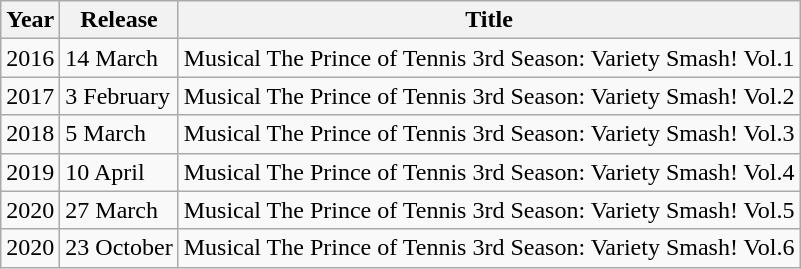<table class="wikitable">
<tr>
<th>Year</th>
<th>Release</th>
<th>Title</th>
</tr>
<tr>
<td>2016</td>
<td>14 March</td>
<td>Musical The Prince of Tennis 3rd Season: Variety Smash! Vol.1</td>
</tr>
<tr>
<td>2017</td>
<td>3 February</td>
<td>Musical The Prince of Tennis 3rd Season: Variety Smash! Vol.2</td>
</tr>
<tr>
<td>2018</td>
<td>5 March</td>
<td>Musical The Prince of Tennis 3rd Season: Variety Smash! Vol.3</td>
</tr>
<tr>
<td>2019</td>
<td>10 April</td>
<td>Musical The Prince of Tennis 3rd Season: Variety Smash! Vol.4</td>
</tr>
<tr>
<td>2020</td>
<td>27 March</td>
<td>Musical The Prince of Tennis 3rd Season: Variety Smash! Vol.5</td>
</tr>
<tr>
<td>2020</td>
<td>23 October</td>
<td>Musical The Prince of Tennis 3rd Season: Variety Smash! Vol.6</td>
</tr>
</table>
